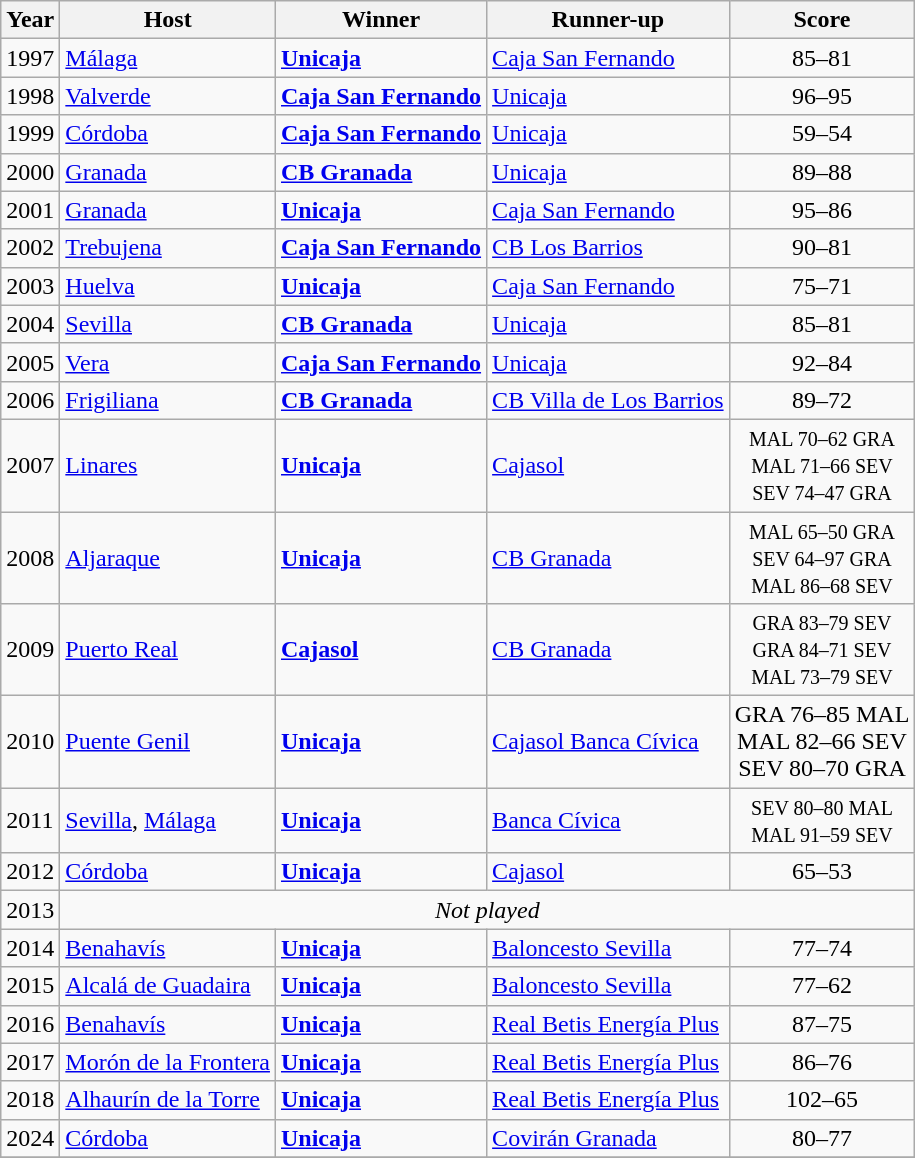<table class="wikitable">
<tr>
<th>Year</th>
<th>Host</th>
<th>Winner</th>
<th>Runner-up</th>
<th>Score</th>
</tr>
<tr>
<td>1997</td>
<td><a href='#'>Málaga</a></td>
<td><strong><a href='#'>Unicaja</a></strong></td>
<td><a href='#'>Caja San Fernando</a></td>
<td align="center">85–81</td>
</tr>
<tr>
<td>1998</td>
<td><a href='#'>Valverde</a></td>
<td><strong><a href='#'>Caja San Fernando</a></strong></td>
<td><a href='#'>Unicaja</a></td>
<td align="center">96–95</td>
</tr>
<tr>
<td>1999</td>
<td><a href='#'>Córdoba</a></td>
<td><strong><a href='#'>Caja San Fernando</a></strong></td>
<td><a href='#'>Unicaja</a></td>
<td align="center">59–54</td>
</tr>
<tr>
<td>2000</td>
<td><a href='#'>Granada</a></td>
<td><strong><a href='#'>CB Granada</a></strong></td>
<td><a href='#'>Unicaja</a></td>
<td align="center">89–88</td>
</tr>
<tr>
<td>2001</td>
<td><a href='#'>Granada</a></td>
<td><strong><a href='#'>Unicaja</a></strong></td>
<td><a href='#'>Caja San Fernando</a></td>
<td align="center">95–86</td>
</tr>
<tr>
<td>2002</td>
<td><a href='#'>Trebujena</a></td>
<td><strong><a href='#'>Caja San Fernando</a></strong></td>
<td><a href='#'>CB Los Barrios</a></td>
<td align="center">90–81</td>
</tr>
<tr>
<td>2003</td>
<td><a href='#'>Huelva</a></td>
<td><strong><a href='#'>Unicaja</a></strong></td>
<td><a href='#'>Caja San Fernando</a></td>
<td align="center">75–71</td>
</tr>
<tr>
<td>2004</td>
<td><a href='#'>Sevilla</a></td>
<td><strong><a href='#'>CB Granada</a></strong></td>
<td><a href='#'>Unicaja</a></td>
<td align="center">85–81</td>
</tr>
<tr>
<td>2005</td>
<td><a href='#'>Vera</a></td>
<td><strong><a href='#'>Caja San Fernando</a></strong></td>
<td><a href='#'>Unicaja</a></td>
<td align="center">92–84</td>
</tr>
<tr>
<td>2006</td>
<td><a href='#'>Frigiliana</a></td>
<td><strong><a href='#'>CB Granada</a></strong></td>
<td><a href='#'>CB Villa de Los Barrios</a></td>
<td align="center">89–72</td>
</tr>
<tr>
<td>2007</td>
<td><a href='#'>Linares</a></td>
<td><strong><a href='#'>Unicaja</a></strong></td>
<td><a href='#'>Cajasol</a></td>
<td align="center"><small> MAL 70–62 GRA <br> MAL 71–66 SEV <br> SEV 74–47 GRA </small></td>
</tr>
<tr>
<td>2008</td>
<td><a href='#'>Aljaraque</a></td>
<td><strong><a href='#'>Unicaja</a></strong></td>
<td><a href='#'>CB Granada</a></td>
<td align="center"><small> MAL 65–50 GRA <br> SEV 64–97 GRA <br> MAL 86–68 SEV </small></td>
</tr>
<tr>
<td>2009</td>
<td><a href='#'>Puerto Real</a></td>
<td><strong><a href='#'>Cajasol</a></strong></td>
<td><a href='#'>CB Granada</a></td>
<td align="center"><small> GRA 83–79 SEV <br> GRA 84–71 SEV <br> MAL 73–79 SEV </small></td>
</tr>
<tr>
<td>2010</td>
<td><a href='#'>Puente Genil</a></td>
<td><strong><a href='#'>Unicaja</a></strong></td>
<td><a href='#'>Cajasol Banca Cívica</a></td>
<td align="center">GRA 76–85 MAL <br> MAL 82–66 SEV <br> SEV 80–70 GRA</td>
</tr>
<tr>
<td>2011</td>
<td><a href='#'>Sevilla</a>, <a href='#'>Málaga</a></td>
<td><strong><a href='#'>Unicaja</a></strong></td>
<td><a href='#'>Banca Cívica</a></td>
<td align="center"><small>SEV 80–80 MAL <br> MAL 91–59 SEV </small></td>
</tr>
<tr>
<td>2012</td>
<td><a href='#'>Córdoba</a></td>
<td><strong><a href='#'>Unicaja</a></strong></td>
<td><a href='#'>Cajasol</a></td>
<td align="center">65–53</td>
</tr>
<tr>
<td>2013</td>
<td align=center colspan=4><em>Not played</em></td>
</tr>
<tr>
<td>2014</td>
<td><a href='#'>Benahavís</a></td>
<td><strong><a href='#'>Unicaja</a></strong></td>
<td><a href='#'>Baloncesto Sevilla</a></td>
<td align="center">77–74</td>
</tr>
<tr>
<td>2015</td>
<td><a href='#'>Alcalá de Guadaira</a></td>
<td><strong><a href='#'>Unicaja</a></strong></td>
<td><a href='#'>Baloncesto Sevilla</a></td>
<td align="center">77–62</td>
</tr>
<tr>
<td>2016</td>
<td><a href='#'>Benahavís</a></td>
<td><strong><a href='#'>Unicaja</a></strong></td>
<td><a href='#'>Real Betis Energía Plus</a></td>
<td align="center">87–75</td>
</tr>
<tr>
<td>2017</td>
<td><a href='#'>Morón de la Frontera</a></td>
<td><strong><a href='#'>Unicaja</a></strong></td>
<td><a href='#'>Real Betis Energía Plus</a></td>
<td align="center">86–76</td>
</tr>
<tr>
<td>2018</td>
<td><a href='#'>Alhaurín de la Torre</a></td>
<td><strong><a href='#'>Unicaja</a></strong></td>
<td><a href='#'>Real Betis Energía Plus</a></td>
<td align="center">102–65</td>
</tr>
<tr>
<td>2024</td>
<td><a href='#'>Córdoba</a></td>
<td><strong><a href='#'>Unicaja</a></strong></td>
<td><a href='#'>Covirán Granada</a></td>
<td align="center">80–77</td>
</tr>
<tr>
</tr>
</table>
